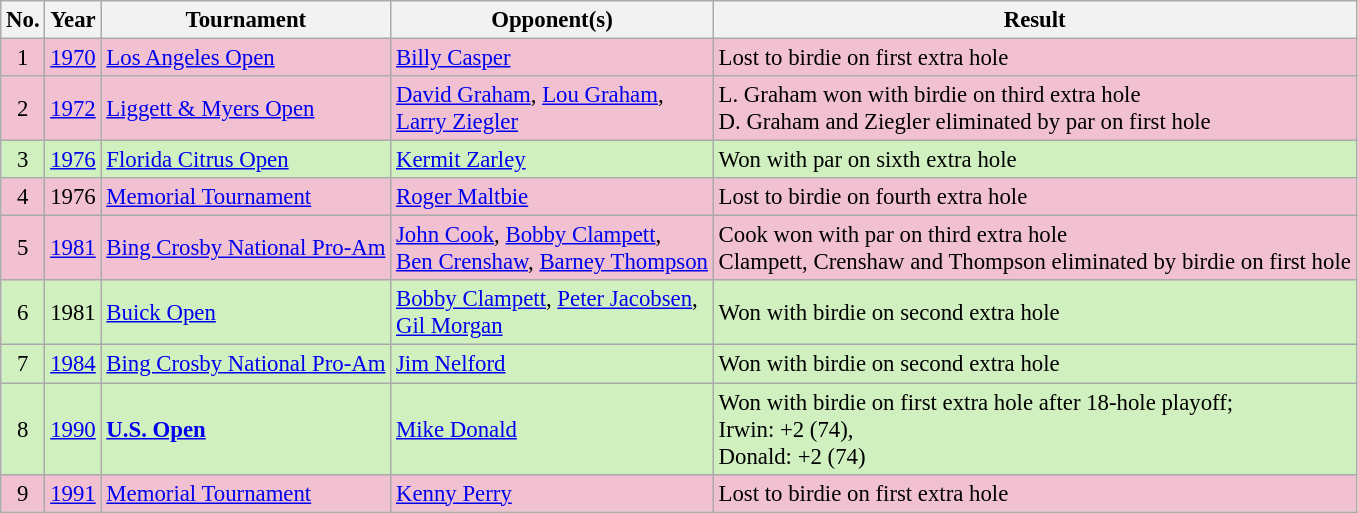<table class="wikitable" style="font-size:95%;">
<tr>
<th>No.</th>
<th>Year</th>
<th>Tournament</th>
<th>Opponent(s)</th>
<th>Result</th>
</tr>
<tr style="background:#F2C1D1;">
<td align=center>1</td>
<td><a href='#'>1970</a></td>
<td><a href='#'>Los Angeles Open</a></td>
<td> <a href='#'>Billy Casper</a></td>
<td>Lost to birdie on first extra hole</td>
</tr>
<tr style="background:#F2C1D1;">
<td align=center>2</td>
<td><a href='#'>1972</a></td>
<td><a href='#'>Liggett & Myers Open</a></td>
<td> <a href='#'>David Graham</a>,  <a href='#'>Lou Graham</a>,<br> <a href='#'>Larry Ziegler</a></td>
<td>L. Graham won with birdie on third extra hole<br>D. Graham and Ziegler eliminated by par on first hole</td>
</tr>
<tr style="background:#D0F0C0;">
<td align=center>3</td>
<td><a href='#'>1976</a></td>
<td><a href='#'>Florida Citrus Open</a></td>
<td> <a href='#'>Kermit Zarley</a></td>
<td>Won with par on sixth extra hole</td>
</tr>
<tr style="background:#F2C1D1;">
<td align=center>4</td>
<td>1976</td>
<td><a href='#'>Memorial Tournament</a></td>
<td> <a href='#'>Roger Maltbie</a></td>
<td>Lost to birdie on fourth extra hole</td>
</tr>
<tr style="background:#F2C1D1;">
<td align=center>5</td>
<td><a href='#'>1981</a></td>
<td><a href='#'>Bing Crosby National Pro-Am</a></td>
<td> <a href='#'>John Cook</a>,  <a href='#'>Bobby Clampett</a>,<br> <a href='#'>Ben Crenshaw</a>,  <a href='#'>Barney Thompson</a></td>
<td>Cook won with par on third extra hole<br>Clampett, Crenshaw and Thompson eliminated by birdie on first hole</td>
</tr>
<tr style="background:#D0F0C0;">
<td align=center>6</td>
<td>1981</td>
<td><a href='#'>Buick Open</a></td>
<td> <a href='#'>Bobby Clampett</a>,  <a href='#'>Peter Jacobsen</a>,<br> <a href='#'>Gil Morgan</a></td>
<td>Won with birdie on second extra hole</td>
</tr>
<tr style="background:#D0F0C0;">
<td align=center>7</td>
<td><a href='#'>1984</a></td>
<td><a href='#'>Bing Crosby National Pro-Am</a></td>
<td> <a href='#'>Jim Nelford</a></td>
<td>Won with birdie on second extra hole</td>
</tr>
<tr style="background:#D0F0C0;">
<td align=center>8</td>
<td><a href='#'>1990</a></td>
<td><strong><a href='#'>U.S. Open</a></strong></td>
<td> <a href='#'>Mike Donald</a></td>
<td>Won with birdie on first extra hole after 18-hole playoff;<br>Irwin: +2 (74),<br>Donald: +2 (74)</td>
</tr>
<tr style="background:#F2C1D1;">
<td align=center>9</td>
<td><a href='#'>1991</a></td>
<td><a href='#'>Memorial Tournament</a></td>
<td> <a href='#'>Kenny Perry</a></td>
<td>Lost to birdie on first extra hole</td>
</tr>
</table>
